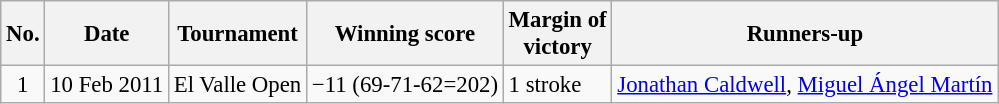<table class="wikitable" style="font-size:95%;">
<tr>
<th>No.</th>
<th>Date</th>
<th>Tournament</th>
<th>Winning score</th>
<th>Margin of<br>victory</th>
<th>Runners-up</th>
</tr>
<tr>
<td align=center>1</td>
<td align=right>10 Feb 2011</td>
<td>El Valle Open</td>
<td>−11 (69-71-62=202)</td>
<td>1 stroke</td>
<td> <a href='#'>Jonathan Caldwell</a>,  <a href='#'>Miguel Ángel Martín</a></td>
</tr>
</table>
